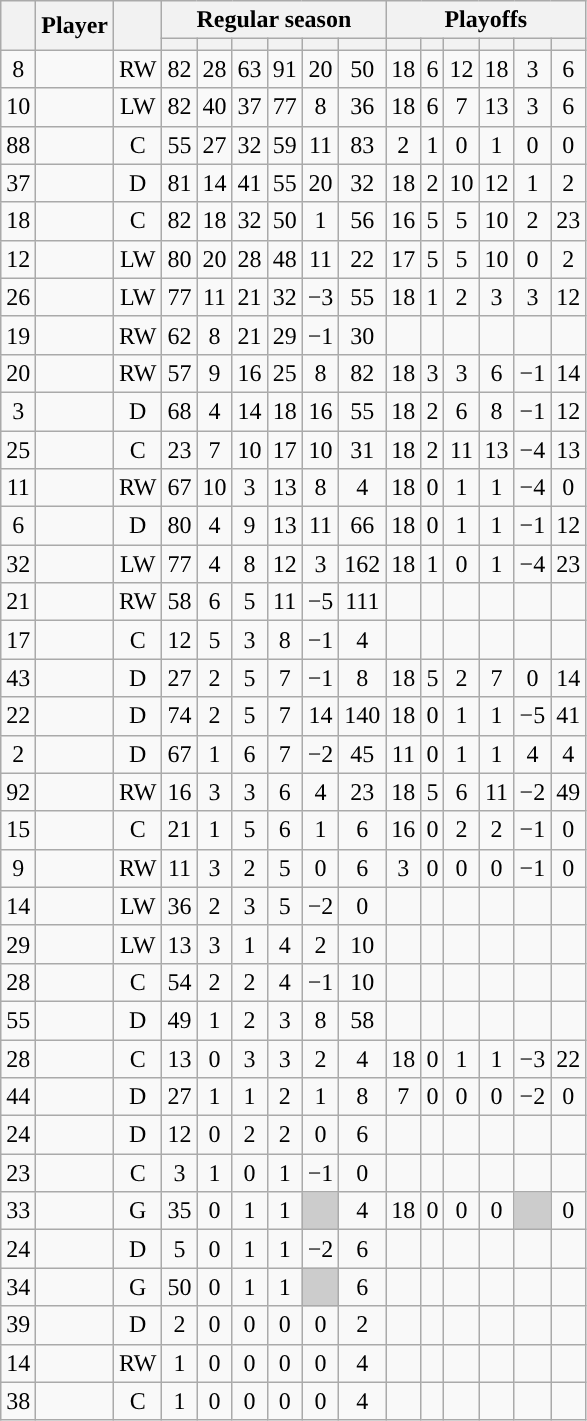<table class="wikitable sortable plainrowheaders" style="text-align:center;">
<tr>
<th scope="col" data-sort-type="number" rowspan="2"></th>
<th scope="col" rowspan="2">Player</th>
<th scope="col" rowspan="2"></th>
<th scope=colgroup colspan=6>Regular season</th>
<th scope=colgroup colspan=6>Playoffs</th>
</tr>
<tr>
<th scope="col" data-sort-type="number"></th>
<th scope="col" data-sort-type="number"></th>
<th scope="col" data-sort-type="number"></th>
<th scope="col" data-sort-type="number"></th>
<th scope="col" data-sort-type="number"></th>
<th scope="col" data-sort-type="number"></th>
<th scope="col" data-sort-type="number"></th>
<th scope="col" data-sort-type="number"></th>
<th scope="col" data-sort-type="number"></th>
<th scope="col" data-sort-type="number"></th>
<th scope="col" data-sort-type="number"></th>
<th scope="col" data-sort-type="number"></th>
</tr>
<tr>
<td scope="row">8</td>
<td align="left"></td>
<td>RW</td>
<td>82</td>
<td>28</td>
<td>63</td>
<td>91</td>
<td>20</td>
<td>50</td>
<td>18</td>
<td>6</td>
<td>12</td>
<td>18</td>
<td>3</td>
<td>6</td>
</tr>
<tr>
<td scope="row">10</td>
<td align="left"></td>
<td>LW</td>
<td>82</td>
<td>40</td>
<td>37</td>
<td>77</td>
<td>8</td>
<td>36</td>
<td>18</td>
<td>6</td>
<td>7</td>
<td>13</td>
<td>3</td>
<td>6</td>
</tr>
<tr>
<td scope="row">88</td>
<td align="left"></td>
<td>C</td>
<td>55</td>
<td>27</td>
<td>32</td>
<td>59</td>
<td>11</td>
<td>83</td>
<td>2</td>
<td>1</td>
<td>0</td>
<td>1</td>
<td>0</td>
<td>0</td>
</tr>
<tr>
<td scope="row">37</td>
<td align="left"></td>
<td>D</td>
<td>81</td>
<td>14</td>
<td>41</td>
<td>55</td>
<td>20</td>
<td>32</td>
<td>18</td>
<td>2</td>
<td>10</td>
<td>12</td>
<td>1</td>
<td>2</td>
</tr>
<tr>
<td scope="row">18</td>
<td align="left"></td>
<td>C</td>
<td>82</td>
<td>18</td>
<td>32</td>
<td>50</td>
<td>1</td>
<td>56</td>
<td>16</td>
<td>5</td>
<td>5</td>
<td>10</td>
<td>2</td>
<td>23</td>
</tr>
<tr>
<td scope="row">12</td>
<td align="left"></td>
<td>LW</td>
<td>80</td>
<td>20</td>
<td>28</td>
<td>48</td>
<td>11</td>
<td>22</td>
<td>17</td>
<td>5</td>
<td>5</td>
<td>10</td>
<td>0</td>
<td>2</td>
</tr>
<tr>
<td scope="row">26</td>
<td align="left"></td>
<td>LW</td>
<td>77</td>
<td>11</td>
<td>21</td>
<td>32</td>
<td>−3</td>
<td>55</td>
<td>18</td>
<td>1</td>
<td>2</td>
<td>3</td>
<td>3</td>
<td>12</td>
</tr>
<tr>
<td scope="row">19</td>
<td align="left"></td>
<td>RW</td>
<td>62</td>
<td>8</td>
<td>21</td>
<td>29</td>
<td>−1</td>
<td>30</td>
<td></td>
<td></td>
<td></td>
<td></td>
<td></td>
<td></td>
</tr>
<tr>
<td scope="row">20</td>
<td align="left"></td>
<td>RW</td>
<td>57</td>
<td>9</td>
<td>16</td>
<td>25</td>
<td>8</td>
<td>82</td>
<td>18</td>
<td>3</td>
<td>3</td>
<td>6</td>
<td>−1</td>
<td>14</td>
</tr>
<tr>
<td scope="row">3</td>
<td align="left"></td>
<td>D</td>
<td>68</td>
<td>4</td>
<td>14</td>
<td>18</td>
<td>16</td>
<td>55</td>
<td>18</td>
<td>2</td>
<td>6</td>
<td>8</td>
<td>−1</td>
<td>12</td>
</tr>
<tr>
<td scope="row">25</td>
<td align="left"></td>
<td>C</td>
<td>23</td>
<td>7</td>
<td>10</td>
<td>17</td>
<td>10</td>
<td>31</td>
<td>18</td>
<td>2</td>
<td>11</td>
<td>13</td>
<td>−4</td>
<td>13</td>
</tr>
<tr>
<td scope="row">11</td>
<td align="left"></td>
<td>RW</td>
<td>67</td>
<td>10</td>
<td>3</td>
<td>13</td>
<td>8</td>
<td>4</td>
<td>18</td>
<td>0</td>
<td>1</td>
<td>1</td>
<td>−4</td>
<td>0</td>
</tr>
<tr>
<td scope="row">6</td>
<td align="left"></td>
<td>D</td>
<td>80</td>
<td>4</td>
<td>9</td>
<td>13</td>
<td>11</td>
<td>66</td>
<td>18</td>
<td>0</td>
<td>1</td>
<td>1</td>
<td>−1</td>
<td>12</td>
</tr>
<tr>
<td scope="row">32</td>
<td align="left"></td>
<td>LW</td>
<td>77</td>
<td>4</td>
<td>8</td>
<td>12</td>
<td>3</td>
<td>162</td>
<td>18</td>
<td>1</td>
<td>0</td>
<td>1</td>
<td>−4</td>
<td>23</td>
</tr>
<tr>
<td scope="row">21</td>
<td align="left"></td>
<td>RW</td>
<td>58</td>
<td>6</td>
<td>5</td>
<td>11</td>
<td>−5</td>
<td>111</td>
<td></td>
<td></td>
<td></td>
<td></td>
<td></td>
<td></td>
</tr>
<tr>
<td scope="row">17</td>
<td align="left"></td>
<td>C</td>
<td>12</td>
<td>5</td>
<td>3</td>
<td>8</td>
<td>−1</td>
<td>4</td>
<td></td>
<td></td>
<td></td>
<td></td>
<td></td>
<td></td>
</tr>
<tr>
<td scope="row">43</td>
<td align="left"></td>
<td>D</td>
<td>27</td>
<td>2</td>
<td>5</td>
<td>7</td>
<td>−1</td>
<td>8</td>
<td>18</td>
<td>5</td>
<td>2</td>
<td>7</td>
<td>0</td>
<td>14</td>
</tr>
<tr>
<td scope="row">22</td>
<td align="left"></td>
<td>D</td>
<td>74</td>
<td>2</td>
<td>5</td>
<td>7</td>
<td>14</td>
<td>140</td>
<td>18</td>
<td>0</td>
<td>1</td>
<td>1</td>
<td>−5</td>
<td>41</td>
</tr>
<tr>
<td scope="row">2</td>
<td align="left"></td>
<td>D</td>
<td>67</td>
<td>1</td>
<td>6</td>
<td>7</td>
<td>−2</td>
<td>45</td>
<td>11</td>
<td>0</td>
<td>1</td>
<td>1</td>
<td>4</td>
<td>4</td>
</tr>
<tr>
<td scope="row">92</td>
<td align="left"></td>
<td>RW</td>
<td>16</td>
<td>3</td>
<td>3</td>
<td>6</td>
<td>4</td>
<td>23</td>
<td>18</td>
<td>5</td>
<td>6</td>
<td>11</td>
<td>−2</td>
<td>49</td>
</tr>
<tr>
<td scope="row">15</td>
<td align="left"></td>
<td>C</td>
<td>21</td>
<td>1</td>
<td>5</td>
<td>6</td>
<td>1</td>
<td>6</td>
<td>16</td>
<td>0</td>
<td>2</td>
<td>2</td>
<td>−1</td>
<td>0</td>
</tr>
<tr>
<td scope="row">9</td>
<td align="left"></td>
<td>RW</td>
<td>11</td>
<td>3</td>
<td>2</td>
<td>5</td>
<td>0</td>
<td>6</td>
<td>3</td>
<td>0</td>
<td>0</td>
<td>0</td>
<td>−1</td>
<td>0</td>
</tr>
<tr>
<td scope="row">14</td>
<td align="left"></td>
<td>LW</td>
<td>36</td>
<td>2</td>
<td>3</td>
<td>5</td>
<td>−2</td>
<td>0</td>
<td></td>
<td></td>
<td></td>
<td></td>
<td></td>
<td></td>
</tr>
<tr>
<td scope="row">29</td>
<td align="left"></td>
<td>LW</td>
<td>13</td>
<td>3</td>
<td>1</td>
<td>4</td>
<td>2</td>
<td>10</td>
<td></td>
<td></td>
<td></td>
<td></td>
<td></td>
<td></td>
</tr>
<tr>
<td scope="row">28</td>
<td align="left"></td>
<td>C</td>
<td>54</td>
<td>2</td>
<td>2</td>
<td>4</td>
<td>−1</td>
<td>10</td>
<td></td>
<td></td>
<td></td>
<td></td>
<td></td>
<td></td>
</tr>
<tr>
<td scope="row">55</td>
<td align="left"></td>
<td>D</td>
<td>49</td>
<td>1</td>
<td>2</td>
<td>3</td>
<td>8</td>
<td>58</td>
<td></td>
<td></td>
<td></td>
<td></td>
<td></td>
<td></td>
</tr>
<tr>
<td scope="row">28</td>
<td align="left"></td>
<td>C</td>
<td>13</td>
<td>0</td>
<td>3</td>
<td>3</td>
<td>2</td>
<td>4</td>
<td>18</td>
<td>0</td>
<td>1</td>
<td>1</td>
<td>−3</td>
<td>22</td>
</tr>
<tr>
<td scope="row">44</td>
<td align="left"></td>
<td>D</td>
<td>27</td>
<td>1</td>
<td>1</td>
<td>2</td>
<td>1</td>
<td>8</td>
<td>7</td>
<td>0</td>
<td>0</td>
<td>0</td>
<td>−2</td>
<td>0</td>
</tr>
<tr>
<td scope="row">24</td>
<td align="left"></td>
<td>D</td>
<td>12</td>
<td>0</td>
<td>2</td>
<td>2</td>
<td>0</td>
<td>6</td>
<td></td>
<td></td>
<td></td>
<td></td>
<td></td>
<td></td>
</tr>
<tr>
<td scope="row">23</td>
<td align="left"></td>
<td>C</td>
<td>3</td>
<td>1</td>
<td>0</td>
<td>1</td>
<td>−1</td>
<td>0</td>
<td></td>
<td></td>
<td></td>
<td></td>
<td></td>
<td></td>
</tr>
<tr>
<td scope="row">33</td>
<td align="left"></td>
<td>G</td>
<td>35</td>
<td>0</td>
<td>1</td>
<td>1</td>
<td style="background:#ccc"></td>
<td>4</td>
<td>18</td>
<td>0</td>
<td>0</td>
<td>0</td>
<td style="background:#ccc"></td>
<td>0</td>
</tr>
<tr>
<td scope="row">24</td>
<td align="left"></td>
<td>D</td>
<td>5</td>
<td>0</td>
<td>1</td>
<td>1</td>
<td>−2</td>
<td>6</td>
<td></td>
<td></td>
<td></td>
<td></td>
<td></td>
<td></td>
</tr>
<tr>
<td scope="row">34</td>
<td align="left"></td>
<td>G</td>
<td>50</td>
<td>0</td>
<td>1</td>
<td>1</td>
<td style="background:#ccc"></td>
<td>6</td>
<td></td>
<td></td>
<td></td>
<td></td>
<td></td>
<td></td>
</tr>
<tr>
<td scope="row">39</td>
<td align="left"></td>
<td>D</td>
<td>2</td>
<td>0</td>
<td>0</td>
<td>0</td>
<td>0</td>
<td>2</td>
<td></td>
<td></td>
<td></td>
<td></td>
<td></td>
<td></td>
</tr>
<tr>
<td scope="row">14</td>
<td align="left"></td>
<td>RW</td>
<td>1</td>
<td>0</td>
<td>0</td>
<td>0</td>
<td>0</td>
<td>4</td>
<td></td>
<td></td>
<td></td>
<td></td>
<td></td>
<td></td>
</tr>
<tr>
<td scope="row">38</td>
<td align="left"></td>
<td>C</td>
<td>1</td>
<td>0</td>
<td>0</td>
<td>0</td>
<td>0</td>
<td>4</td>
<td></td>
<td></td>
<td></td>
<td></td>
<td></td>
<td></td>
</tr>
</table>
